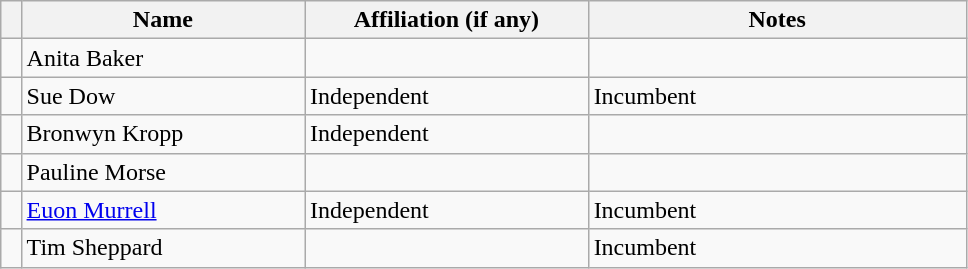<table class="wikitable" width="51%">
<tr>
<th width="1%"></th>
<th width="15%">Name</th>
<th width="15%">Affiliation (if any)</th>
<th width="20%">Notes</th>
</tr>
<tr>
<td></td>
<td>Anita Baker</td>
<td></td>
<td></td>
</tr>
<tr>
<td bgcolor=></td>
<td>Sue Dow</td>
<td>Independent</td>
<td>Incumbent</td>
</tr>
<tr>
<td bgcolor=></td>
<td>Bronwyn Kropp</td>
<td>Independent</td>
<td></td>
</tr>
<tr>
<td></td>
<td>Pauline Morse</td>
<td></td>
<td></td>
</tr>
<tr>
<td bgcolor=></td>
<td><a href='#'>Euon Murrell</a></td>
<td>Independent</td>
<td>Incumbent</td>
</tr>
<tr>
<td></td>
<td>Tim Sheppard</td>
<td></td>
<td>Incumbent</td>
</tr>
</table>
